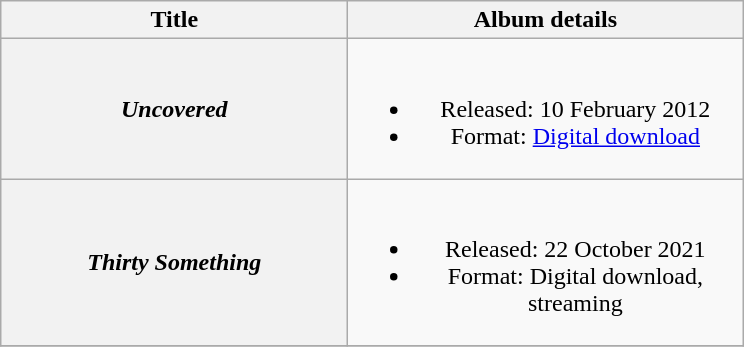<table class="wikitable plainrowheaders" style="text-align:center;">
<tr>
<th scope="col" style="width:14em;">Title</th>
<th scope="col" style="width:16em;">Album details</th>
</tr>
<tr>
<th scope="row"><em>Uncovered</em></th>
<td><br><ul><li>Released: 10 February 2012</li><li>Format: <a href='#'>Digital download</a></li></ul></td>
</tr>
<tr>
<th scope="row"><em>Thirty Something</em></th>
<td><br><ul><li>Released: 22 October 2021</li><li>Format: Digital download, streaming</li></ul></td>
</tr>
<tr>
</tr>
</table>
